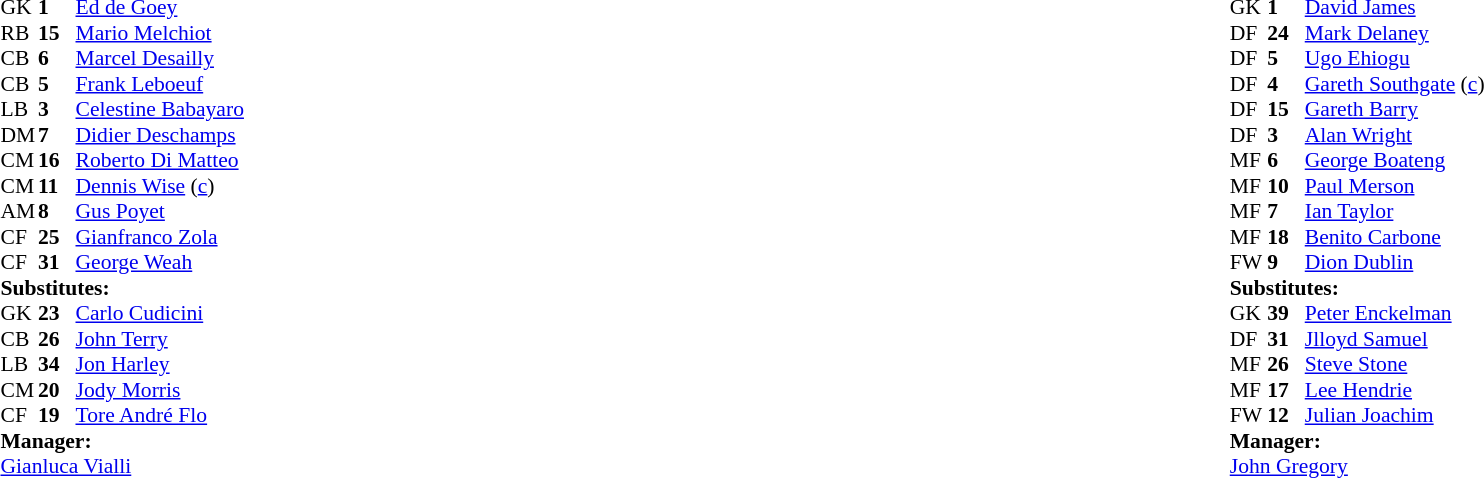<table width="100%">
<tr>
<td valign="top" width="50%"><br><table style="font-size: 90%" cellspacing="0" cellpadding="0">
<tr>
<td colspan="4"></td>
</tr>
<tr>
<th width="25"></th>
<th width="25"></th>
<th width="200"></th>
<th></th>
</tr>
<tr>
<td>GK</td>
<td><strong>1</strong></td>
<td> <a href='#'>Ed de Goey</a></td>
</tr>
<tr>
<td>RB</td>
<td><strong>15</strong></td>
<td> <a href='#'>Mario Melchiot</a></td>
<td></td>
</tr>
<tr>
<td>CB</td>
<td><strong>6</strong></td>
<td> <a href='#'>Marcel Desailly</a></td>
</tr>
<tr>
<td>CB</td>
<td><strong>5</strong></td>
<td> <a href='#'>Frank Leboeuf</a></td>
</tr>
<tr>
<td>LB</td>
<td><strong>3</strong></td>
<td> <a href='#'>Celestine Babayaro</a></td>
</tr>
<tr>
<td>DM</td>
<td><strong>7</strong></td>
<td> <a href='#'>Didier Deschamps</a></td>
</tr>
<tr>
<td>CM</td>
<td><strong>16</strong></td>
<td> <a href='#'>Roberto Di Matteo</a></td>
</tr>
<tr>
<td>CM</td>
<td><strong>11</strong></td>
<td> <a href='#'>Dennis Wise</a> (<a href='#'>c</a>)</td>
<td></td>
</tr>
<tr>
<td>AM</td>
<td><strong>8</strong></td>
<td> <a href='#'>Gus Poyet</a></td>
<td></td>
</tr>
<tr>
<td>CF</td>
<td><strong>25</strong></td>
<td> <a href='#'>Gianfranco Zola</a></td>
<td></td>
<td></td>
</tr>
<tr>
<td>CF</td>
<td><strong>31</strong></td>
<td> <a href='#'>George Weah</a></td>
<td></td>
<td></td>
</tr>
<tr>
<td colspan=4><strong>Substitutes:</strong></td>
</tr>
<tr>
<td>GK</td>
<td><strong>23</strong></td>
<td> <a href='#'>Carlo Cudicini</a></td>
</tr>
<tr>
<td>CB</td>
<td><strong>26</strong></td>
<td> <a href='#'>John Terry</a></td>
</tr>
<tr>
<td>LB</td>
<td><strong>34</strong></td>
<td> <a href='#'>Jon Harley</a></td>
</tr>
<tr>
<td>CM</td>
<td><strong>20</strong></td>
<td> <a href='#'>Jody Morris</a></td>
<td></td>
<td></td>
</tr>
<tr>
<td>CF</td>
<td><strong>19</strong></td>
<td> <a href='#'>Tore André Flo</a></td>
<td></td>
<td></td>
</tr>
<tr>
<td colspan=4><strong>Manager:</strong></td>
</tr>
<tr>
<td colspan="4"> <a href='#'>Gianluca Vialli</a></td>
</tr>
</table>
</td>
<td valign="top" width="50%"><br><table style="font-size: 90%" cellspacing="0" cellpadding="0" align="center">
<tr>
<td colspan="4"></td>
</tr>
<tr>
<th width="25"></th>
<th width="25"></th>
<th width="200"></th>
<th></th>
</tr>
<tr>
<td>GK</td>
<td><strong>1</strong></td>
<td> <a href='#'>David James</a></td>
</tr>
<tr>
<td>DF</td>
<td><strong>24</strong></td>
<td> <a href='#'>Mark Delaney</a></td>
</tr>
<tr>
<td>DF</td>
<td><strong>5</strong></td>
<td> <a href='#'>Ugo Ehiogu</a></td>
</tr>
<tr>
<td>DF</td>
<td><strong>4</strong></td>
<td> <a href='#'>Gareth Southgate</a> (<a href='#'>c</a>)</td>
</tr>
<tr>
<td>DF</td>
<td><strong>15</strong></td>
<td> <a href='#'>Gareth Barry</a></td>
<td></td>
</tr>
<tr>
<td>DF</td>
<td><strong>3</strong></td>
<td> <a href='#'>Alan Wright</a></td>
<td></td>
<td></td>
</tr>
<tr>
<td>MF</td>
<td><strong>6</strong></td>
<td> <a href='#'>George Boateng</a></td>
<td></td>
</tr>
<tr>
<td>MF</td>
<td><strong>10</strong></td>
<td> <a href='#'>Paul Merson</a></td>
</tr>
<tr>
<td>MF</td>
<td><strong>7</strong></td>
<td> <a href='#'>Ian Taylor</a></td>
<td></td>
<td></td>
</tr>
<tr>
<td>MF</td>
<td><strong>18</strong></td>
<td> <a href='#'>Benito Carbone</a></td>
<td></td>
<td></td>
</tr>
<tr>
<td>FW</td>
<td><strong>9</strong></td>
<td> <a href='#'>Dion Dublin</a></td>
</tr>
<tr>
<td colspan=4><strong>Substitutes:</strong></td>
</tr>
<tr>
<td>GK</td>
<td><strong>39</strong></td>
<td> <a href='#'>Peter Enckelman</a></td>
</tr>
<tr>
<td>DF</td>
<td><strong>31</strong></td>
<td> <a href='#'>Jlloyd Samuel</a></td>
</tr>
<tr>
<td>MF</td>
<td><strong>26</strong></td>
<td> <a href='#'>Steve Stone</a></td>
<td></td>
<td></td>
</tr>
<tr>
<td>MF</td>
<td><strong>17</strong></td>
<td> <a href='#'>Lee Hendrie</a></td>
<td></td>
<td></td>
</tr>
<tr>
<td>FW</td>
<td><strong>12</strong></td>
<td> <a href='#'>Julian Joachim</a></td>
<td></td>
<td></td>
</tr>
<tr>
<td colspan=4><strong>Manager:</strong></td>
</tr>
<tr>
<td colspan="4"> <a href='#'>John Gregory</a></td>
</tr>
</table>
</td>
</tr>
</table>
